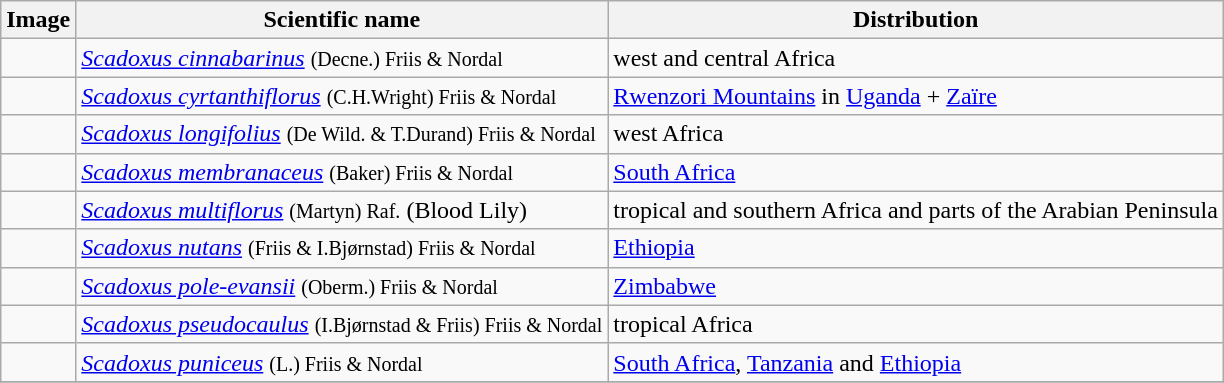<table class="wikitable">
<tr>
<th>Image</th>
<th>Scientific name</th>
<th>Distribution</th>
</tr>
<tr>
<td></td>
<td><em><a href='#'>Scadoxus cinnabarinus</a></em> <small>(Decne.) Friis & Nordal</small></td>
<td>west and central Africa</td>
</tr>
<tr>
<td></td>
<td><em><a href='#'>Scadoxus cyrtanthiflorus</a></em> <small>(C.H.Wright) Friis & Nordal</small></td>
<td><a href='#'>Rwenzori Mountains</a> in <a href='#'>Uganda</a> + <a href='#'>Zaïre</a></td>
</tr>
<tr>
<td></td>
<td><em><a href='#'>Scadoxus longifolius</a></em> <small>(De Wild. & T.Durand) Friis & Nordal</small></td>
<td>west Africa</td>
</tr>
<tr>
<td></td>
<td><em><a href='#'>Scadoxus membranaceus</a></em> <small>(Baker) Friis & Nordal</small></td>
<td><a href='#'>South Africa</a></td>
</tr>
<tr>
<td></td>
<td><em><a href='#'>Scadoxus multiflorus</a></em> <small>(Martyn) Raf.</small> (Blood Lily)</td>
<td>tropical and southern Africa and parts of the Arabian Peninsula</td>
</tr>
<tr>
<td></td>
<td><em><a href='#'>Scadoxus nutans</a></em> <small>(Friis & I.Bjørnstad) Friis & Nordal</small></td>
<td><a href='#'>Ethiopia</a></td>
</tr>
<tr>
<td></td>
<td><em><a href='#'>Scadoxus pole-evansii</a></em> <small>(Oberm.) Friis & Nordal</small></td>
<td><a href='#'>Zimbabwe</a></td>
</tr>
<tr>
<td></td>
<td><em><a href='#'>Scadoxus pseudocaulus</a></em> <small>(I.Bjørnstad & Friis) Friis & Nordal</small></td>
<td>tropical Africa</td>
</tr>
<tr>
<td></td>
<td><em><a href='#'>Scadoxus puniceus</a></em> <small>(L.) Friis & Nordal</small></td>
<td><a href='#'>South Africa</a>, <a href='#'>Tanzania</a> and <a href='#'>Ethiopia</a></td>
</tr>
<tr>
</tr>
</table>
